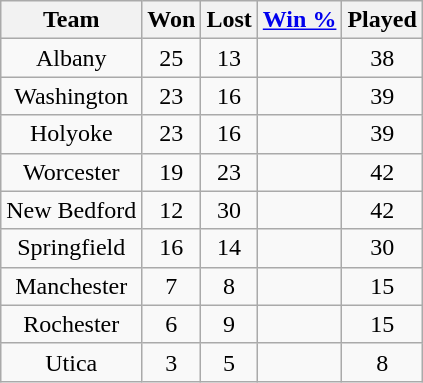<table class="wikitable" style="text-align:center;">
<tr>
<th>Team</th>
<th>Won</th>
<th>Lost</th>
<th><a href='#'>Win %</a></th>
<th>Played</th>
</tr>
<tr>
<td>Albany</td>
<td>25</td>
<td>13</td>
<td></td>
<td>38</td>
</tr>
<tr>
<td>Washington</td>
<td>23</td>
<td>16</td>
<td></td>
<td>39</td>
</tr>
<tr>
<td>Holyoke</td>
<td>23</td>
<td>16</td>
<td></td>
<td>39</td>
</tr>
<tr>
<td>Worcester</td>
<td>19</td>
<td>23</td>
<td></td>
<td>42</td>
</tr>
<tr>
<td>New Bedford</td>
<td>12</td>
<td>30</td>
<td></td>
<td>42</td>
</tr>
<tr>
<td>Springfield</td>
<td>16</td>
<td>14</td>
<td></td>
<td>30</td>
</tr>
<tr>
<td>Manchester</td>
<td>7</td>
<td>8</td>
<td></td>
<td>15</td>
</tr>
<tr>
<td>Rochester</td>
<td>6</td>
<td>9</td>
<td></td>
<td>15</td>
</tr>
<tr>
<td>Utica</td>
<td>3</td>
<td>5</td>
<td></td>
<td>8</td>
</tr>
</table>
